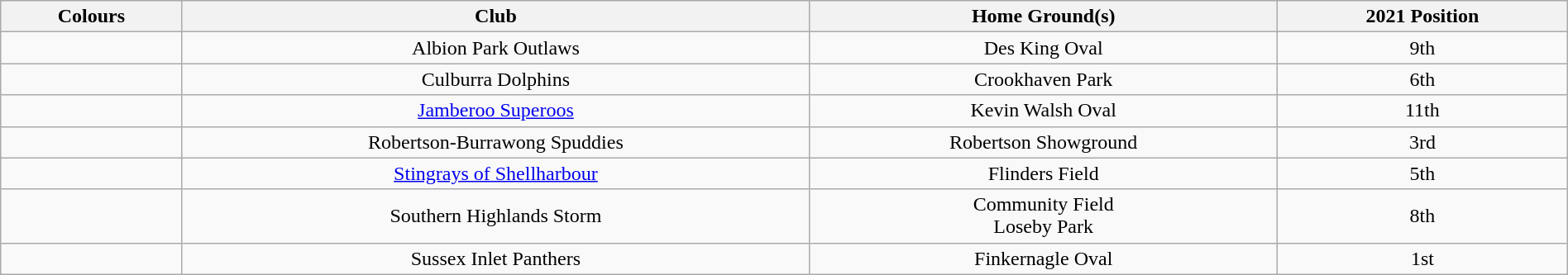<table class="wikitable" style="width:100%; text-align:center;">
<tr>
<th>Colours</th>
<th>Club</th>
<th>Home Ground(s)</th>
<th>2021 Position</th>
</tr>
<tr>
<td></td>
<td>Albion Park Outlaws</td>
<td>Des King Oval</td>
<td>9th</td>
</tr>
<tr>
<td></td>
<td>Culburra Dolphins</td>
<td>Crookhaven Park</td>
<td>6th</td>
</tr>
<tr>
<td></td>
<td><a href='#'>Jamberoo Superoos</a></td>
<td>Kevin Walsh Oval</td>
<td>11th</td>
</tr>
<tr>
<td></td>
<td>Robertson-Burrawong Spuddies</td>
<td>Robertson Showground</td>
<td>3rd</td>
</tr>
<tr>
<td></td>
<td><a href='#'>Stingrays of Shellharbour</a></td>
<td>Flinders Field</td>
<td>5th</td>
</tr>
<tr>
<td></td>
<td>Southern Highlands Storm</td>
<td>Community Field<br>Loseby Park</td>
<td>8th</td>
</tr>
<tr>
<td></td>
<td>Sussex Inlet Panthers</td>
<td>Finkernagle Oval</td>
<td>1st</td>
</tr>
</table>
